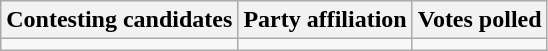<table class="wikitable sortable">
<tr>
<th>Contesting candidates</th>
<th>Party affiliation</th>
<th>Votes polled</th>
</tr>
<tr>
<td></td>
<td></td>
<td></td>
</tr>
</table>
